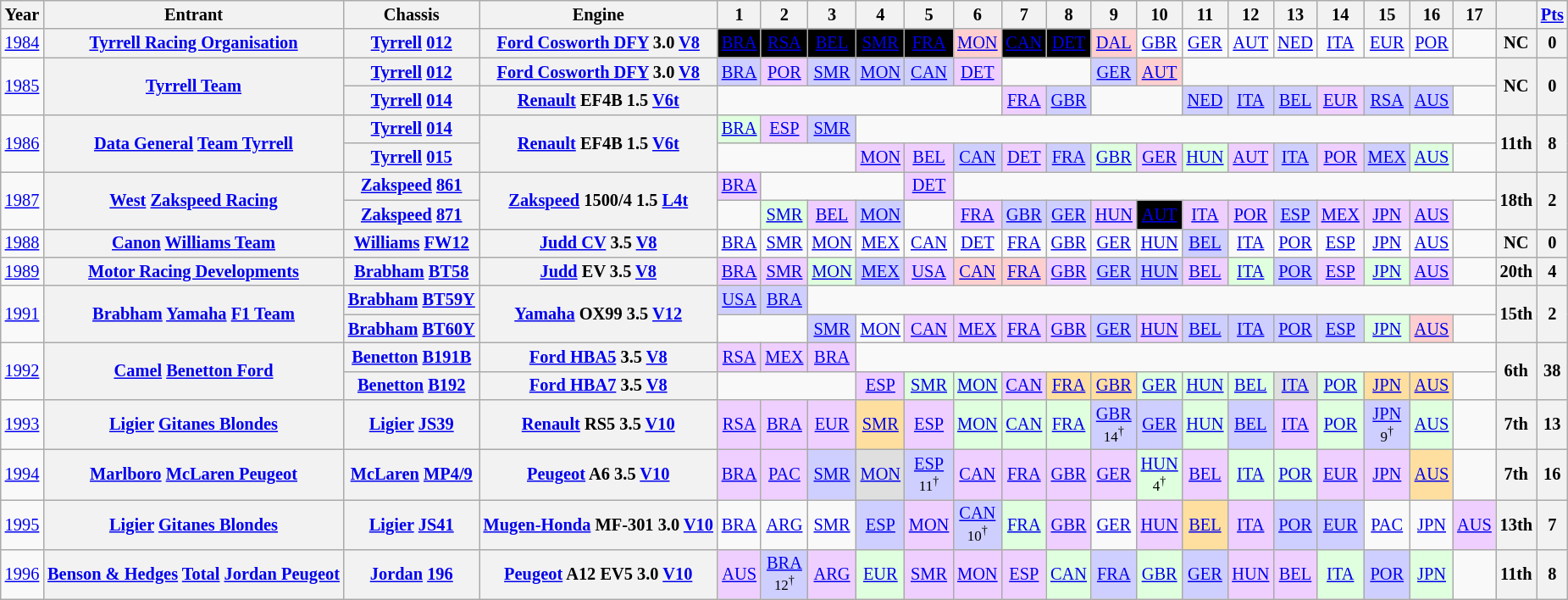<table class="wikitable" style="text-align:center; font-size:85%">
<tr>
<th>Year</th>
<th>Entrant</th>
<th>Chassis</th>
<th>Engine</th>
<th>1</th>
<th>2</th>
<th>3</th>
<th>4</th>
<th>5</th>
<th>6</th>
<th>7</th>
<th>8</th>
<th>9</th>
<th>10</th>
<th>11</th>
<th>12</th>
<th>13</th>
<th>14</th>
<th>15</th>
<th>16</th>
<th>17</th>
<th></th>
<th><a href='#'>Pts</a></th>
</tr>
<tr>
<td><a href='#'>1984</a></td>
<th nowrap><a href='#'>Tyrrell Racing Organisation</a></th>
<th nowrap><a href='#'>Tyrrell</a> <a href='#'>012</a></th>
<th nowrap><a href='#'>Ford Cosworth DFY</a> 3.0 <a href='#'>V8</a></th>
<td style="background:#000; color:#fff;"><a href='#'><span>BRA</span></a><br></td>
<td style="background:#000; color:#fff;"><a href='#'><span>RSA</span></a><br></td>
<td style="background:#000; color:#fff;"><a href='#'><span>BEL</span></a><br></td>
<td style="background:#000; color:#fff;"><a href='#'><span>SMR</span></a><br></td>
<td style="background:#000; color:#fff;"><a href='#'><span>FRA</span></a><br></td>
<td style="background:#ffcfcf;"><a href='#'>MON</a><br></td>
<td style="background:#000; color:#fff;"><a href='#'><span>CAN</span></a><br></td>
<td style="background:#000; color:#fff;"><a href='#'><span>DET</span></a><br></td>
<td style="background:#ffcfcf;"><a href='#'>DAL</a><br></td>
<td><a href='#'>GBR</a></td>
<td><a href='#'>GER</a></td>
<td><a href='#'>AUT</a></td>
<td><a href='#'>NED</a></td>
<td><a href='#'>ITA</a></td>
<td><a href='#'>EUR</a></td>
<td><a href='#'>POR</a></td>
<td></td>
<th>NC</th>
<th>0</th>
</tr>
<tr>
<td rowspan=2><a href='#'>1985</a></td>
<th rowspan=2 nowrap><a href='#'>Tyrrell Team</a></th>
<th nowrap><a href='#'>Tyrrell</a> <a href='#'>012</a></th>
<th nowrap><a href='#'>Ford Cosworth DFY</a> 3.0 <a href='#'>V8</a></th>
<td style="background:#cfcfff;"><a href='#'>BRA</a><br></td>
<td style="background:#efcfff;"><a href='#'>POR</a><br></td>
<td style="background:#cfcfff;"><a href='#'>SMR</a><br></td>
<td style="background:#cfcfff;"><a href='#'>MON</a><br></td>
<td style="background:#cfcfff;"><a href='#'>CAN</a><br></td>
<td style="background:#efcfff;"><a href='#'>DET</a><br></td>
<td colspan=2></td>
<td style="background:#cfcfff;"><a href='#'>GER</a><br></td>
<td style="background:#ffcfcf;"><a href='#'>AUT</a><br></td>
<td colspan=7></td>
<th rowspan=2>NC</th>
<th rowspan=2>0</th>
</tr>
<tr>
<th nowrap><a href='#'>Tyrrell</a> <a href='#'>014</a></th>
<th nowrap><a href='#'>Renault</a> EF4B 1.5 <a href='#'>V6</a><a href='#'>t</a></th>
<td colspan=6></td>
<td style="background:#efcfff;"><a href='#'>FRA</a><br></td>
<td style="background:#cfcfff;"><a href='#'>GBR</a><br></td>
<td colspan=2></td>
<td style="background:#cfcfff;"><a href='#'>NED</a><br></td>
<td style="background:#cfcfff;"><a href='#'>ITA</a><br></td>
<td style="background:#cfcfff;"><a href='#'>BEL</a><br></td>
<td style="background:#efcfff;"><a href='#'>EUR</a><br></td>
<td style="background:#cfcfff;"><a href='#'>RSA</a><br></td>
<td style="background:#cfcfff;"><a href='#'>AUS</a><br></td>
<td></td>
</tr>
<tr>
<td rowspan=2><a href='#'>1986</a></td>
<th rowspan=2 nowrap><a href='#'>Data General</a> <a href='#'>Team Tyrrell</a></th>
<th nowrap><a href='#'>Tyrrell</a> <a href='#'>014</a></th>
<th rowspan=2 nowrap><a href='#'>Renault</a> EF4B 1.5 <a href='#'>V6</a><a href='#'>t</a></th>
<td style="background:#dfffdf;"><a href='#'>BRA</a><br></td>
<td style="background:#efcfff;"><a href='#'>ESP</a><br></td>
<td style="background:#cfcfff;"><a href='#'>SMR</a><br></td>
<td colspan=14></td>
<th rowspan=2>11th</th>
<th rowspan=2>8</th>
</tr>
<tr>
<th nowrap><a href='#'>Tyrrell</a> <a href='#'>015</a></th>
<td colspan=3></td>
<td style="background:#efcfff;"><a href='#'>MON</a><br></td>
<td style="background:#efcfff;"><a href='#'>BEL</a><br></td>
<td style="background:#cfcfff;"><a href='#'>CAN</a><br></td>
<td style="background:#efcfff;"><a href='#'>DET</a><br></td>
<td style="background:#cfcfff;"><a href='#'>FRA</a><br></td>
<td style="background:#dfffdf;"><a href='#'>GBR</a><br></td>
<td style="background:#efcfff;"><a href='#'>GER</a><br></td>
<td style="background:#dfffdf;"><a href='#'>HUN</a><br></td>
<td style="background:#efcfff;"><a href='#'>AUT</a><br></td>
<td style="background:#cfcfff;"><a href='#'>ITA</a><br></td>
<td style="background:#efcfff;"><a href='#'>POR</a><br></td>
<td style="background:#cfcfff;"><a href='#'>MEX</a><br></td>
<td style="background:#dfffdf;"><a href='#'>AUS</a><br></td>
<td></td>
</tr>
<tr>
<td rowspan=2><a href='#'>1987</a></td>
<th rowspan=2 nowrap><a href='#'>West</a> <a href='#'>Zakspeed Racing</a></th>
<th nowrap><a href='#'>Zakspeed</a> <a href='#'>861</a></th>
<th rowspan=2 nowrap><a href='#'>Zakspeed</a> 1500/4 1.5 <a href='#'>L4</a><a href='#'>t</a></th>
<td style="background:#efcfff;"><a href='#'>BRA</a><br></td>
<td colspan=3></td>
<td style="background:#efcfff;"><a href='#'>DET</a><br></td>
<td colspan=12></td>
<th rowspan=2>18th</th>
<th rowspan=2>2</th>
</tr>
<tr>
<th nowrap><a href='#'>Zakspeed</a> <a href='#'>871</a></th>
<td></td>
<td style="background:#dfffdf;"><a href='#'>SMR</a><br></td>
<td style="background:#efcfff;"><a href='#'>BEL</a><br></td>
<td style="background:#cfcfff;"><a href='#'>MON</a><br></td>
<td></td>
<td style="background:#efcfff;"><a href='#'>FRA</a><br></td>
<td style="background:#cfcfff;"><a href='#'>GBR</a><br></td>
<td style="background:#cfcfff;"><a href='#'>GER</a><br></td>
<td style="background:#efcfff;"><a href='#'>HUN</a><br></td>
<td style="background:#000; color:#fff;"><a href='#'><span>AUT</span></a><br></td>
<td style="background:#efcfff;"><a href='#'>ITA</a><br></td>
<td style="background:#efcfff;"><a href='#'>POR</a><br></td>
<td style="background:#cfcfff;"><a href='#'>ESP</a><br></td>
<td style="background:#efcfff;"><a href='#'>MEX</a><br></td>
<td style="background:#efcfff;"><a href='#'>JPN</a><br></td>
<td style="background:#efcfff;"><a href='#'>AUS</a><br></td>
<td></td>
</tr>
<tr>
<td><a href='#'>1988</a></td>
<th nowrap><a href='#'>Canon</a> <a href='#'>Williams Team</a></th>
<th nowrap><a href='#'>Williams</a> <a href='#'>FW12</a></th>
<th nowrap><a href='#'>Judd CV</a> 3.5 <a href='#'>V8</a></th>
<td><a href='#'>BRA</a></td>
<td><a href='#'>SMR</a></td>
<td><a href='#'>MON</a></td>
<td><a href='#'>MEX</a></td>
<td><a href='#'>CAN</a></td>
<td><a href='#'>DET</a></td>
<td><a href='#'>FRA</a></td>
<td><a href='#'>GBR</a></td>
<td><a href='#'>GER</a></td>
<td><a href='#'>HUN</a></td>
<td style="background:#cfcfff;"><a href='#'>BEL</a><br></td>
<td><a href='#'>ITA</a></td>
<td><a href='#'>POR</a></td>
<td><a href='#'>ESP</a></td>
<td><a href='#'>JPN</a></td>
<td><a href='#'>AUS</a></td>
<td></td>
<th>NC</th>
<th>0</th>
</tr>
<tr>
<td><a href='#'>1989</a></td>
<th nowrap><a href='#'>Motor Racing Developments</a></th>
<th nowrap><a href='#'>Brabham</a> <a href='#'>BT58</a></th>
<th nowrap><a href='#'>Judd</a> EV 3.5 <a href='#'>V8</a></th>
<td style="background:#efcfff;"><a href='#'>BRA</a><br></td>
<td style="background:#efcfff;"><a href='#'>SMR</a><br></td>
<td style="background:#dfffdf;"><a href='#'>MON</a><br></td>
<td style="background:#cfcfff;"><a href='#'>MEX</a><br></td>
<td style="background:#efcfff;"><a href='#'>USA</a><br></td>
<td style="background:#ffcfcf;"><a href='#'>CAN</a><br></td>
<td style="background:#ffcfcf;"><a href='#'>FRA</a><br></td>
<td style="background:#efcfff;"><a href='#'>GBR</a><br></td>
<td style="background:#cfcfff;"><a href='#'>GER</a><br></td>
<td style="background:#cfcfff;"><a href='#'>HUN</a><br></td>
<td style="background:#efcfff;"><a href='#'>BEL</a><br></td>
<td style="background:#dfffdf;"><a href='#'>ITA</a><br></td>
<td style="background:#cfcfff;"><a href='#'>POR</a><br></td>
<td style="background:#efcfff;"><a href='#'>ESP</a><br></td>
<td style="background:#dfffdf;"><a href='#'>JPN</a><br></td>
<td style="background:#efcfff;"><a href='#'>AUS</a><br></td>
<td></td>
<th>20th</th>
<th>4</th>
</tr>
<tr>
<td rowspan=2><a href='#'>1991</a></td>
<th rowspan=2 nowrap><a href='#'>Brabham</a> <a href='#'>Yamaha</a> <a href='#'>F1 Team</a></th>
<th nowrap><a href='#'>Brabham</a> <a href='#'>BT59Y</a></th>
<th rowspan=2 nowrap><a href='#'>Yamaha</a> OX99 3.5 <a href='#'>V12</a></th>
<td style="background:#cfcfff;"><a href='#'>USA</a><br></td>
<td style="background:#cfcfff;"><a href='#'>BRA</a><br></td>
<td colspan=15></td>
<th rowspan=2>15th</th>
<th rowspan=2>2</th>
</tr>
<tr>
<th nowrap><a href='#'>Brabham</a> <a href='#'>BT60Y</a></th>
<td colspan=2></td>
<td style="background:#cfcfff;"><a href='#'>SMR</a><br></td>
<td><a href='#'>MON</a><br></td>
<td style="background:#efcfff;"><a href='#'>CAN</a><br></td>
<td style="background:#efcfff;"><a href='#'>MEX</a><br></td>
<td style="background:#efcfff;"><a href='#'>FRA</a><br></td>
<td style="background:#efcfff;"><a href='#'>GBR</a><br></td>
<td style="background:#cfcfff;"><a href='#'>GER</a><br></td>
<td style="background:#efcfff;"><a href='#'>HUN</a><br></td>
<td style="background:#cfcfff;"><a href='#'>BEL</a><br></td>
<td style="background:#cfcfff;"><a href='#'>ITA</a><br></td>
<td style="background:#cfcfff;"><a href='#'>POR</a><br></td>
<td style="background:#cfcfff;"><a href='#'>ESP</a><br></td>
<td style="background:#dfffdf;"><a href='#'>JPN</a><br></td>
<td style="background:#ffcfcf;"><a href='#'>AUS</a><br></td>
<td></td>
</tr>
<tr>
<td rowspan=2><a href='#'>1992</a></td>
<th rowspan=2 nowrap><a href='#'>Camel</a> <a href='#'>Benetton Ford</a></th>
<th nowrap><a href='#'>Benetton</a> <a href='#'>B191B</a></th>
<th nowrap><a href='#'>Ford HBA5</a> 3.5 <a href='#'>V8</a></th>
<td style="background:#efcfff;"><a href='#'>RSA</a><br></td>
<td style="background:#efcfff;"><a href='#'>MEX</a><br></td>
<td style="background:#efcfff;"><a href='#'>BRA</a><br></td>
<td colspan=14></td>
<th rowspan=2>6th</th>
<th rowspan=2>38</th>
</tr>
<tr>
<th nowrap><a href='#'>Benetton</a> <a href='#'>B192</a></th>
<th nowrap><a href='#'>Ford HBA7</a> 3.5 <a href='#'>V8</a></th>
<td colspan=3></td>
<td style="background:#efcfff;"><a href='#'>ESP</a><br></td>
<td style="background:#dfffdf;"><a href='#'>SMR</a><br></td>
<td style="background:#dfffdf;"><a href='#'>MON</a><br></td>
<td style="background:#efcfff;"><a href='#'>CAN</a><br></td>
<td style="background:#ffdf9f;"><a href='#'>FRA</a><br></td>
<td style="background:#ffdf9f;"><a href='#'>GBR</a><br></td>
<td style="background:#dfffdf;"><a href='#'>GER</a><br></td>
<td style="background:#dfffdf;"><a href='#'>HUN</a><br></td>
<td style="background:#dfffdf;"><a href='#'>BEL</a><br></td>
<td style="background:#dfdfdf;"><a href='#'>ITA</a><br></td>
<td style="background:#dfffdf;"><a href='#'>POR</a><br></td>
<td style="background:#ffdf9f;"><a href='#'>JPN</a><br></td>
<td style="background:#ffdf9f;"><a href='#'>AUS</a><br></td>
<td></td>
</tr>
<tr>
<td><a href='#'>1993</a></td>
<th nowrap><a href='#'>Ligier</a> <a href='#'>Gitanes Blondes</a></th>
<th nowrap><a href='#'>Ligier</a> <a href='#'>JS39</a></th>
<th nowrap><a href='#'>Renault</a> RS5 3.5 <a href='#'>V10</a></th>
<td style="background:#efcfff;"><a href='#'>RSA</a><br></td>
<td style="background:#efcfff;"><a href='#'>BRA</a><br></td>
<td style="background:#efcfff;"><a href='#'>EUR</a><br></td>
<td style="background:#ffdf9f;"><a href='#'>SMR</a><br></td>
<td style="background:#efcfff;"><a href='#'>ESP</a><br></td>
<td style="background:#dfffdf;"><a href='#'>MON</a><br></td>
<td style="background:#dfffdf;"><a href='#'>CAN</a><br></td>
<td style="background:#dfffdf;"><a href='#'>FRA</a><br></td>
<td style="background:#cfcfff;"><a href='#'>GBR</a><br><small>14<sup>†</sup></small></td>
<td style="background:#cfcfff;"><a href='#'>GER</a><br></td>
<td style="background:#dfffdf;"><a href='#'>HUN</a><br></td>
<td style="background:#cfcfff;"><a href='#'>BEL</a><br></td>
<td style="background:#efcfff;"><a href='#'>ITA</a><br></td>
<td style="background:#dfffdf;"><a href='#'>POR</a><br></td>
<td style="background:#cfcfff;"><a href='#'>JPN</a><br><small>9<sup>†</sup></small></td>
<td style="background:#dfffdf;"><a href='#'>AUS</a><br></td>
<td></td>
<th>7th</th>
<th>13</th>
</tr>
<tr>
<td><a href='#'>1994</a></td>
<th nowrap><a href='#'>Marlboro</a> <a href='#'>McLaren Peugeot</a></th>
<th nowrap><a href='#'>McLaren</a> <a href='#'>MP4/9</a></th>
<th nowrap><a href='#'>Peugeot</a> A6 3.5 <a href='#'>V10</a></th>
<td style="background:#efcfff;"><a href='#'>BRA</a><br></td>
<td style="background:#efcfff;"><a href='#'>PAC</a><br></td>
<td style="background:#cfcfff;"><a href='#'>SMR</a><br></td>
<td style="background:#dfdfdf;"><a href='#'>MON</a><br></td>
<td style="background:#cfcfff;"><a href='#'>ESP</a><br><small>11<sup>†</sup></small></td>
<td style="background:#efcfff;"><a href='#'>CAN</a><br></td>
<td style="background:#efcfff;"><a href='#'>FRA</a><br></td>
<td style="background:#efcfff;"><a href='#'>GBR</a><br></td>
<td style="background:#efcfff;"><a href='#'>GER</a><br></td>
<td style="background:#dfffdf;"><a href='#'>HUN</a><br><small>4<sup>†</sup></small></td>
<td style="background:#efcfff;"><a href='#'>BEL</a><br></td>
<td style="background:#dfffdf;"><a href='#'>ITA</a><br></td>
<td style="background:#dfffdf;"><a href='#'>POR</a><br></td>
<td style="background:#efcfff;"><a href='#'>EUR</a><br></td>
<td style="background:#efcfff;"><a href='#'>JPN</a><br></td>
<td style="background:#ffdf9f;"><a href='#'>AUS</a><br></td>
<td></td>
<th>7th</th>
<th>16</th>
</tr>
<tr>
<td><a href='#'>1995</a></td>
<th nowrap><a href='#'>Ligier</a> <a href='#'>Gitanes Blondes</a></th>
<th nowrap><a href='#'>Ligier</a> <a href='#'>JS41</a></th>
<th nowrap><a href='#'>Mugen-Honda</a> MF-301 3.0 <a href='#'>V10</a></th>
<td><a href='#'>BRA</a></td>
<td><a href='#'>ARG</a></td>
<td><a href='#'>SMR</a></td>
<td style="background:#cfcfff;"><a href='#'>ESP</a><br></td>
<td style="background:#efcfff;"><a href='#'>MON</a><br></td>
<td style="background:#cfcfff;"><a href='#'>CAN</a><br><small>10<sup>†</sup></small></td>
<td style="background:#dfffdf;"><a href='#'>FRA</a><br></td>
<td style="background:#efcfff;"><a href='#'>GBR</a><br></td>
<td><a href='#'>GER</a></td>
<td style="background:#efcfff;"><a href='#'>HUN</a><br></td>
<td style="background:#ffdf9f;"><a href='#'>BEL</a><br></td>
<td style="background:#efcfff;"><a href='#'>ITA</a><br></td>
<td style="background:#cfcfff;"><a href='#'>POR</a><br></td>
<td style="background:#cfcfff;"><a href='#'>EUR</a><br></td>
<td><a href='#'>PAC</a></td>
<td><a href='#'>JPN</a></td>
<td style="background:#efcfff;"><a href='#'>AUS</a><br></td>
<th>13th</th>
<th>7</th>
</tr>
<tr>
<td><a href='#'>1996</a></td>
<th nowrap=""><a href='#'>Benson & Hedges</a> <a href='#'>Total</a> <a href='#'>Jordan Peugeot</a></th>
<th><a href='#'>Jordan</a> <a href='#'>196</a></th>
<th><a href='#'>Peugeot</a> A12 EV5 3.0 <a href='#'>V10</a></th>
<td style="background:#efcfff;"><a href='#'>AUS</a><br></td>
<td style="background:#cfcfff;"><a href='#'>BRA</a><br><small>12<sup>†</sup></small></td>
<td style="background:#efcfff;"><a href='#'>ARG</a><br></td>
<td style="background:#dfffdf;"><a href='#'>EUR</a><br></td>
<td style="background:#efcfff;"><a href='#'>SMR</a><br></td>
<td style="background:#efcfff;"><a href='#'>MON</a><br></td>
<td style="background:#efcfff;"><a href='#'>ESP</a><br></td>
<td style="background:#dfffdf;"><a href='#'>CAN</a><br></td>
<td style="background:#cfcfff;"><a href='#'>FRA</a><br></td>
<td style="background:#dfffdf;"><a href='#'>GBR</a><br></td>
<td style="background:#cfcfff;"><a href='#'>GER</a><br></td>
<td style="background:#efcfff;"><a href='#'>HUN</a><br></td>
<td style="background:#efcfff;"><a href='#'>BEL</a><br></td>
<td style="background:#dfffdf;"><a href='#'>ITA</a><br></td>
<td style="background:#cfcfff;"><a href='#'>POR</a><br></td>
<td style="background:#dfffdf;"><a href='#'>JPN</a><br></td>
<td></td>
<th>11th</th>
<th>8</th>
</tr>
</table>
